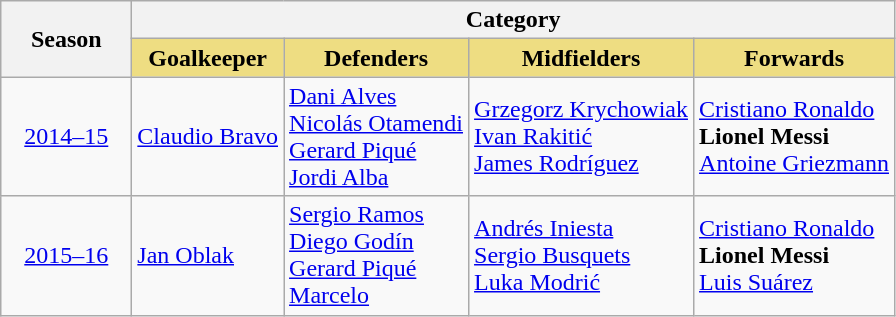<table class="wikitable">
<tr>
<th width="80" rowspan="2">Season</th>
<th colspan="4">Category</th>
</tr>
<tr>
<th style="background-color: #eedd82">Goalkeeper</th>
<th style="background-color: #eedd82">Defenders</th>
<th style="background-color: #eedd82">Midfielders</th>
<th style="background-color: #eedd82">Forwards</th>
</tr>
<tr>
<td align="center"><a href='#'>2014–15</a></td>
<td> <a href='#'>Claudio Bravo</a> </td>
<td> <a href='#'>Dani Alves</a>  <br>  <a href='#'>Nicolás Otamendi</a>  <br>  <a href='#'>Gerard Piqué</a>  <br>  <a href='#'>Jordi Alba</a> </td>
<td> <a href='#'>Grzegorz Krychowiak</a>  <br>  <a href='#'>Ivan Rakitić</a>  <br>  <a href='#'>James Rodríguez</a> </td>
<td> <a href='#'>Cristiano Ronaldo</a>  <br>  <strong>Lionel Messi</strong>  <br>  <a href='#'>Antoine Griezmann</a> </td>
</tr>
<tr>
<td align="center"><a href='#'>2015–16</a></td>
<td> <a href='#'>Jan Oblak</a> </td>
<td> <a href='#'>Sergio Ramos</a>  <br>  <a href='#'>Diego Godín</a>  <br>  <a href='#'>Gerard Piqué</a>  <br>  <a href='#'>Marcelo</a> </td>
<td> <a href='#'>Andrés Iniesta</a>  <br>  <a href='#'>Sergio Busquets</a>  <br>  <a href='#'>Luka Modrić</a> </td>
<td> <a href='#'>Cristiano Ronaldo</a>  <br>  <strong>Lionel Messi</strong>  <br>  <a href='#'>Luis Suárez</a> </td>
</tr>
</table>
